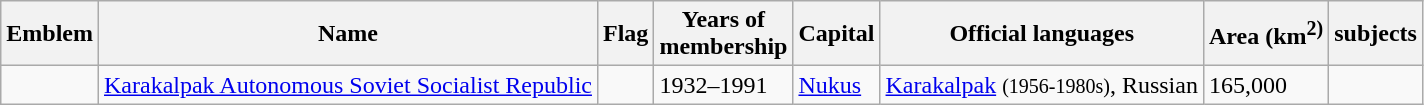<table class="wikitable sortable">
<tr>
<th class="unsortable">Emblem</th>
<th>Name</th>
<th class="unsortable">Flag</th>
<th>Years of<br>membership</th>
<th>Capital</th>
<th>Official languages</th>
<th>Area (km<sup>2)</sup></th>
<th> subjects</th>
</tr>
<tr>
<td align="center"></td>
<td align=center><a href='#'>Karakalpak Autonomous Soviet Socialist Republic</a></td>
<td></td>
<td>1932–1991</td>
<td><a href='#'>Nukus</a></td>
<td><a href='#'>Karakalpak</a> <small>(1956-1980s)</small>, Russian</td>
<td>165,000</td>
<td></td>
</tr>
</table>
